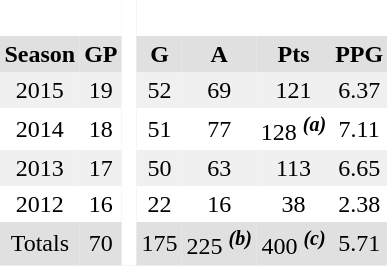<table BORDER="0" CELLPADDING="3" CELLSPACING="0">
<tr style="text-align:center; background:#e0e0e0;">
<th colspan="2" style="background:#fff;"> </th>
<th rowspan="99" style="background:#fff;"> </th>
</tr>
<tr style="text-align:center; background:#e0e0e0;">
<th>Season</th>
<th>GP</th>
<th>G</th>
<th>A</th>
<th>Pts</th>
<th>PPG</th>
</tr>
<tr style="text-align:center; background:#f0f0f0;">
<td>2015</td>
<td>19</td>
<td>52</td>
<td>69</td>
<td>121</td>
<td>6.37</td>
</tr>
<tr style="text-align:center;">
<td>2014</td>
<td>18</td>
<td>51</td>
<td>77</td>
<td>128 <sup><strong><em>(a)</em></strong></sup></td>
<td>7.11</td>
</tr>
<tr style="text-align:center; background:#f0f0f0;">
<td>2013</td>
<td>17</td>
<td>50</td>
<td>63</td>
<td>113</td>
<td>6.65</td>
</tr>
<tr style="text-align:center;">
<td>2012</td>
<td>16</td>
<td>22</td>
<td>16</td>
<td>38</td>
<td>2.38</td>
</tr>
<tr style="text-align:center; background:#f0f0f0;">
</tr>
<tr style="text-align:center; background:#e0e0e0;">
<td>Totals</td>
<td>70</td>
<td>175</td>
<td>225 <sup><strong><em>(b)</em></strong></sup></td>
<td>400 <sup><strong><em>(c)</em></strong></sup></td>
<td>5.71</td>
</tr>
</table>
